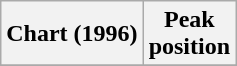<table class="wikitable sortable">
<tr>
<th>Chart (1996)</th>
<th>Peak<br>position</th>
</tr>
<tr>
</tr>
</table>
